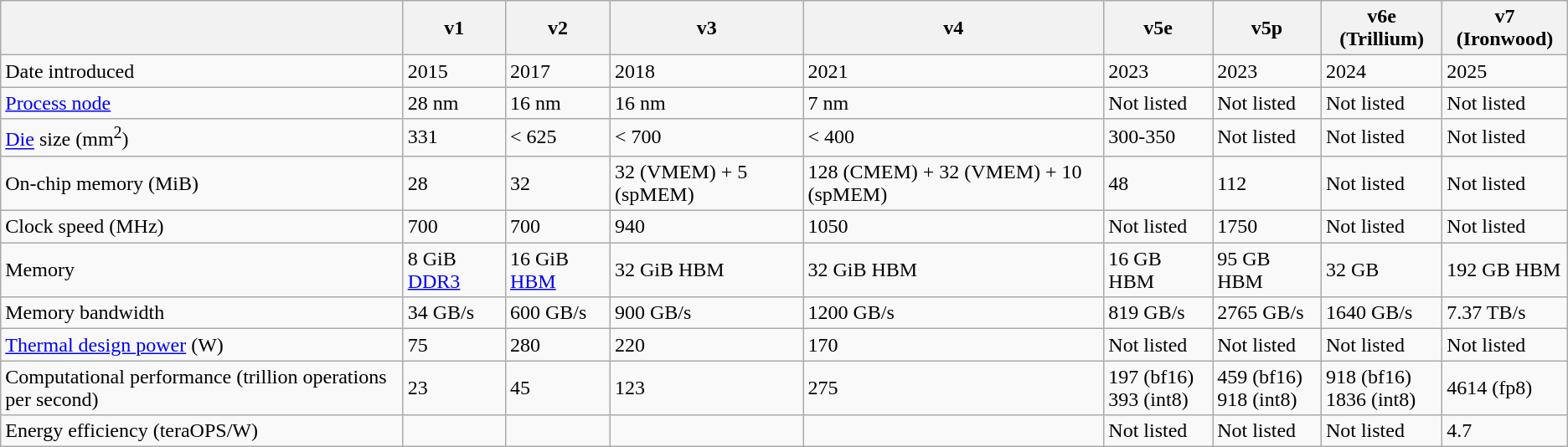<table class="wikitable">
<tr>
<th></th>
<th>v1</th>
<th>v2</th>
<th>v3</th>
<th>v4</th>
<th>v5e</th>
<th>v5p</th>
<th>v6e (Trillium)</th>
<th>v7 (Ironwood)</th>
</tr>
<tr>
<td>Date introduced</td>
<td>2015</td>
<td>2017</td>
<td>2018</td>
<td>2021</td>
<td>2023</td>
<td>2023</td>
<td>2024</td>
<td>2025</td>
</tr>
<tr>
<td><a href='#'>Process node</a></td>
<td>28 nm</td>
<td>16 nm</td>
<td>16 nm</td>
<td>7 nm</td>
<td>Not listed</td>
<td>Not listed</td>
<td>Not listed</td>
<td>Not listed</td>
</tr>
<tr>
<td><a href='#'>Die</a> size (mm<sup>2</sup>)</td>
<td>331</td>
<td>< 625</td>
<td>< 700</td>
<td>< 400</td>
<td>300-350</td>
<td>Not listed</td>
<td>Not listed</td>
<td>Not listed</td>
</tr>
<tr>
<td>On-chip memory (MiB)</td>
<td>28</td>
<td>32</td>
<td>32 (VMEM) + 5 (spMEM)</td>
<td>128 (CMEM) + 32 (VMEM) + 10 (spMEM)</td>
<td>48</td>
<td>112</td>
<td>Not listed</td>
<td>Not listed</td>
</tr>
<tr>
<td>Clock speed (MHz)</td>
<td>700</td>
<td>700</td>
<td>940</td>
<td>1050</td>
<td>Not listed</td>
<td>1750</td>
<td>Not listed</td>
<td>Not listed</td>
</tr>
<tr>
<td>Memory</td>
<td>8 GiB <a href='#'>DDR3</a></td>
<td>16 GiB <a href='#'>HBM</a></td>
<td>32 GiB HBM</td>
<td>32 GiB HBM</td>
<td>16 GB HBM</td>
<td>95 GB HBM</td>
<td>32 GB</td>
<td>192 GB HBM</td>
</tr>
<tr>
<td>Memory bandwidth</td>
<td>34 GB/s</td>
<td>600 GB/s</td>
<td>900 GB/s</td>
<td>1200 GB/s</td>
<td>819 GB/s</td>
<td>2765 GB/s</td>
<td>1640 GB/s</td>
<td>7.37 TB/s</td>
</tr>
<tr>
<td><a href='#'>Thermal design power</a> (W)</td>
<td>75</td>
<td>280</td>
<td>220</td>
<td>170</td>
<td>Not listed</td>
<td>Not listed</td>
<td>Not listed</td>
<td>Not listed</td>
</tr>
<tr>
<td>Computational performance (trillion operations per second)</td>
<td>23</td>
<td>45</td>
<td>123</td>
<td>275</td>
<td>197 (bf16)<br>393 (int8)</td>
<td>459 (bf16)<br>918 (int8)</td>
<td>918 (bf16)<br>1836 (int8)</td>
<td>4614 (fp8)</td>
</tr>
<tr>
<td>Energy efficiency (teraOPS/W)</td>
<td></td>
<td></td>
<td></td>
<td></td>
<td>Not listed</td>
<td>Not listed</td>
<td>Not listed</td>
<td>4.7</td>
</tr>
</table>
